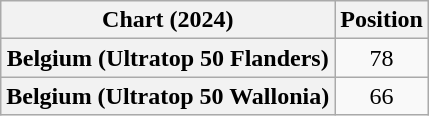<table class="wikitable sortable plainrowheaders" style="text-align:center">
<tr>
<th scope="col">Chart (2024)</th>
<th scope="col">Position</th>
</tr>
<tr>
<th scope="row">Belgium (Ultratop 50 Flanders)</th>
<td>78</td>
</tr>
<tr>
<th scope="row">Belgium (Ultratop 50 Wallonia)</th>
<td>66</td>
</tr>
</table>
